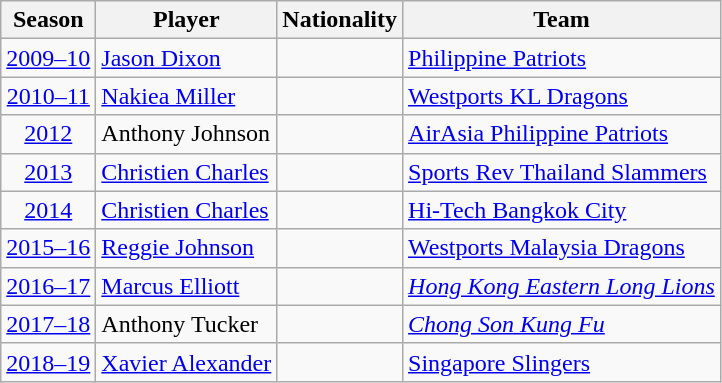<table class="wikitable" style="font-size:100%;">
<tr>
<th>Season</th>
<th>Player</th>
<th>Nationality</th>
<th>Team</th>
</tr>
<tr>
<td align=center><a href='#'>2009–10</a></td>
<td><a href='#'>Jason Dixon</a></td>
<td></td>
<td> <a href='#'>Philippine Patriots</a></td>
</tr>
<tr>
<td align=center><a href='#'>2010–11</a></td>
<td><a href='#'>Nakiea Miller</a></td>
<td></td>
<td> <a href='#'>Westports KL Dragons</a></td>
</tr>
<tr>
<td align=center><a href='#'>2012</a></td>
<td>Anthony Johnson</td>
<td></td>
<td> <a href='#'>AirAsia Philippine Patriots</a></td>
</tr>
<tr>
<td align=center><a href='#'>2013</a></td>
<td><a href='#'>Christien Charles</a></td>
<td></td>
<td> <a href='#'>Sports Rev Thailand Slammers</a></td>
</tr>
<tr>
<td align=center><a href='#'>2014</a></td>
<td><a href='#'>Christien Charles</a></td>
<td></td>
<td> <a href='#'>Hi-Tech Bangkok City</a></td>
</tr>
<tr>
<td align=center><a href='#'>2015–16</a></td>
<td><a href='#'>Reggie Johnson</a></td>
<td></td>
<td> <a href='#'>Westports Malaysia Dragons</a></td>
</tr>
<tr>
<td align=center><a href='#'>2016–17</a></td>
<td><a href='#'>Marcus Elliott</a></td>
<td></td>
<td> <em><a href='#'>Hong Kong Eastern Long Lions</a></em></td>
</tr>
<tr>
<td align=center><a href='#'>2017–18</a></td>
<td>Anthony Tucker</td>
<td></td>
<td> <em><a href='#'>Chong Son Kung Fu</a></em></td>
</tr>
<tr>
<td align=center><a href='#'>2018–19</a></td>
<td><a href='#'>Xavier Alexander</a></td>
<td></td>
<td> <a href='#'>Singapore Slingers</a></td>
</tr>
</table>
